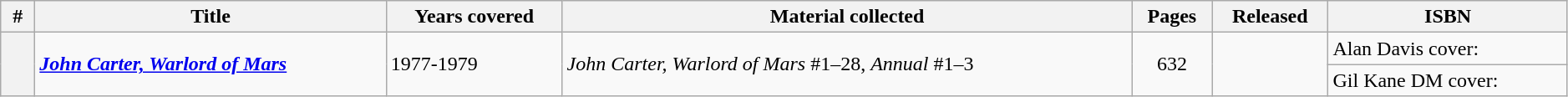<table class="wikitable sortable" width=99%>
<tr>
<th class="unsortable" width=20px>#</th>
<th>Title</th>
<th>Years covered</th>
<th class="unsortable">Material collected</th>
<th>Pages</th>
<th>Released</th>
<th class="unsortable">ISBN</th>
</tr>
<tr>
<th style="background-color: light grey;" rowspan=2></th>
<td rowspan=2><strong><em><a href='#'>John Carter, Warlord of Mars</a></em></strong></td>
<td rowspan=2>1977-1979</td>
<td rowspan=2><em>John Carter, Warlord of Mars</em> #1–28, <em>Annual</em> #1–3</td>
<td style="text-align: center;" rowspan=2>632</td>
<td rowspan=2></td>
<td>Alan Davis cover: </td>
</tr>
<tr>
<td>Gil Kane DM cover: </td>
</tr>
</table>
